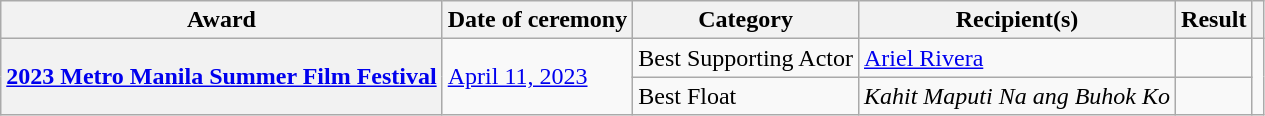<table class="wikitable sortable plainrowheaders">
<tr>
<th scope="col">Award</th>
<th scope="col" data-sort-type="date">Date of ceremony</th>
<th scope="col">Category</th>
<th scope="col">Recipient(s)</th>
<th scope="col">Result</th>
<th scope="col" class="unsortable"></th>
</tr>
<tr>
<th scope="row" rowspan="2"><a href='#'>2023 Metro Manila Summer Film Festival</a></th>
<td rowspan="2"><a href='#'>April 11, 2023</a></td>
<td>Best Supporting Actor</td>
<td><a href='#'>Ariel Rivera</a></td>
<td></td>
<td rowspan="2"></td>
</tr>
<tr>
<td>Best Float</td>
<td><em>Kahit Maputi Na ang Buhok Ko</em></td>
<td></td>
</tr>
</table>
